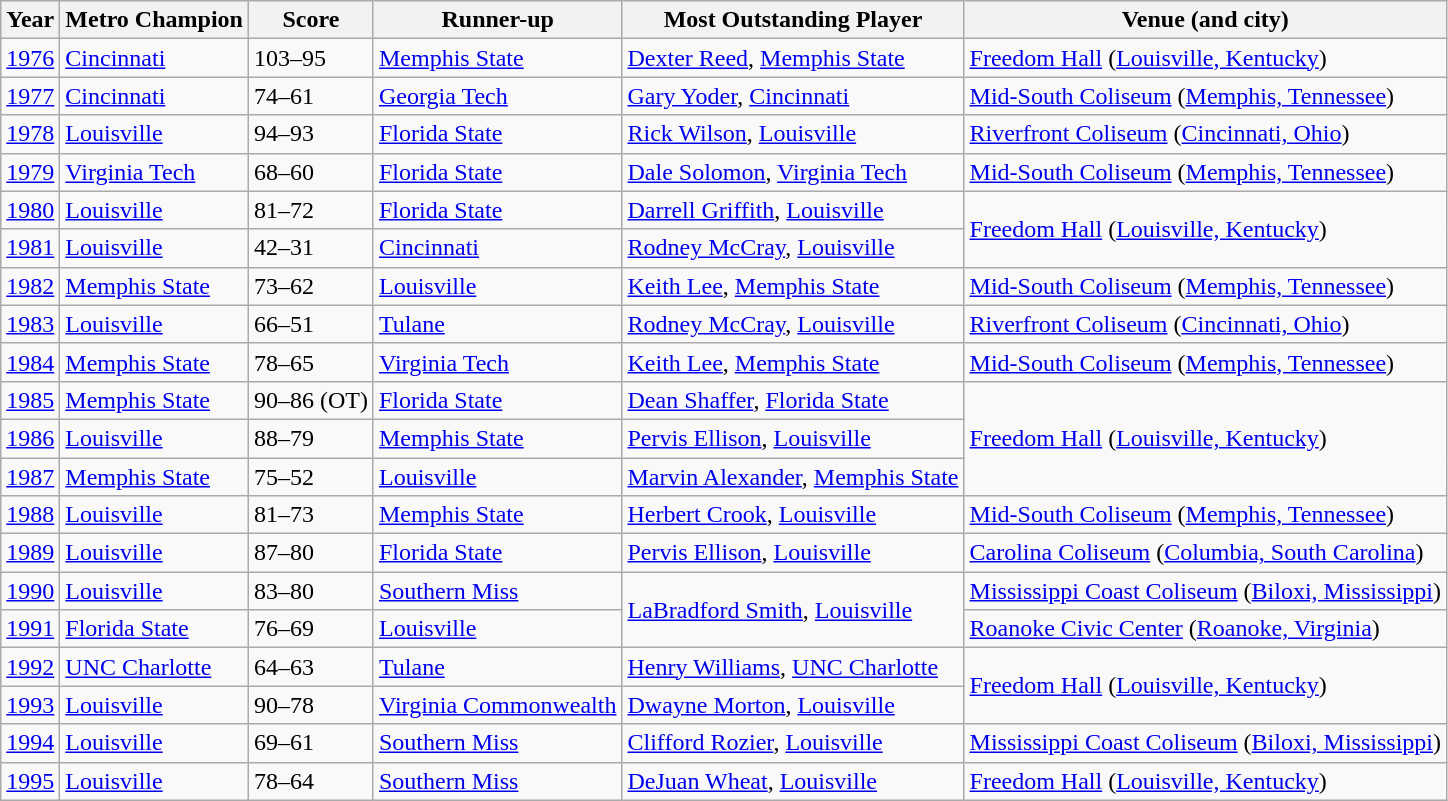<table class="wikitable sortable">
<tr>
<th>Year</th>
<th>Metro Champion</th>
<th>Score</th>
<th>Runner-up</th>
<th>Most Outstanding Player</th>
<th>Venue (and city)</th>
</tr>
<tr>
<td><a href='#'>1976</a></td>
<td><a href='#'>Cincinnati</a></td>
<td>103–95</td>
<td><a href='#'>Memphis State</a></td>
<td><a href='#'>Dexter Reed</a>, <a href='#'>Memphis State</a></td>
<td><a href='#'>Freedom Hall</a> (<a href='#'>Louisville, Kentucky</a>)</td>
</tr>
<tr>
<td><a href='#'>1977</a></td>
<td><a href='#'>Cincinnati</a></td>
<td>74–61</td>
<td><a href='#'>Georgia Tech</a></td>
<td><a href='#'>Gary Yoder</a>, <a href='#'>Cincinnati</a></td>
<td><a href='#'>Mid-South Coliseum</a> (<a href='#'>Memphis, Tennessee</a>)</td>
</tr>
<tr>
<td><a href='#'>1978</a></td>
<td><a href='#'>Louisville</a></td>
<td>94–93</td>
<td><a href='#'>Florida State</a></td>
<td><a href='#'>Rick Wilson</a>, <a href='#'>Louisville</a></td>
<td><a href='#'>Riverfront Coliseum</a> (<a href='#'>Cincinnati, Ohio</a>)</td>
</tr>
<tr>
<td><a href='#'>1979</a></td>
<td><a href='#'>Virginia Tech</a></td>
<td>68–60</td>
<td><a href='#'>Florida State</a></td>
<td><a href='#'>Dale Solomon</a>, <a href='#'>Virginia Tech</a></td>
<td><a href='#'>Mid-South Coliseum</a> (<a href='#'>Memphis, Tennessee</a>)</td>
</tr>
<tr>
<td><a href='#'>1980</a></td>
<td><a href='#'>Louisville</a></td>
<td>81–72</td>
<td><a href='#'>Florida State</a></td>
<td><a href='#'>Darrell Griffith</a>, <a href='#'>Louisville</a></td>
<td rowspan=2><a href='#'>Freedom Hall</a> (<a href='#'>Louisville, Kentucky</a>)</td>
</tr>
<tr>
<td><a href='#'>1981</a></td>
<td><a href='#'>Louisville</a></td>
<td>42–31</td>
<td><a href='#'>Cincinnati</a></td>
<td><a href='#'>Rodney McCray</a>, <a href='#'>Louisville</a></td>
</tr>
<tr>
<td><a href='#'>1982</a></td>
<td><a href='#'>Memphis State</a></td>
<td>73–62</td>
<td><a href='#'>Louisville</a></td>
<td><a href='#'>Keith Lee</a>, <a href='#'>Memphis State</a></td>
<td><a href='#'>Mid-South Coliseum</a> (<a href='#'>Memphis, Tennessee</a>)</td>
</tr>
<tr>
<td><a href='#'>1983</a></td>
<td><a href='#'>Louisville</a></td>
<td>66–51</td>
<td><a href='#'>Tulane</a></td>
<td><a href='#'>Rodney McCray</a>, <a href='#'>Louisville</a></td>
<td><a href='#'>Riverfront Coliseum</a> (<a href='#'>Cincinnati, Ohio</a>)</td>
</tr>
<tr>
<td><a href='#'>1984</a></td>
<td><a href='#'>Memphis State</a></td>
<td>78–65</td>
<td><a href='#'>Virginia Tech</a></td>
<td><a href='#'>Keith Lee</a>, <a href='#'>Memphis State</a></td>
<td><a href='#'>Mid-South Coliseum</a> (<a href='#'>Memphis, Tennessee</a>)</td>
</tr>
<tr>
<td><a href='#'>1985</a></td>
<td><a href='#'>Memphis State</a></td>
<td>90–86 (OT)</td>
<td><a href='#'>Florida State</a></td>
<td><a href='#'>Dean Shaffer</a>, <a href='#'>Florida State</a></td>
<td rowspan=3><a href='#'>Freedom Hall</a> (<a href='#'>Louisville, Kentucky</a>)</td>
</tr>
<tr>
<td><a href='#'>1986</a></td>
<td><a href='#'>Louisville</a></td>
<td>88–79</td>
<td><a href='#'>Memphis State</a></td>
<td><a href='#'>Pervis Ellison</a>, <a href='#'>Louisville</a></td>
</tr>
<tr>
<td><a href='#'>1987</a></td>
<td><a href='#'>Memphis State</a></td>
<td>75–52</td>
<td><a href='#'>Louisville</a></td>
<td><a href='#'>Marvin Alexander</a>, <a href='#'>Memphis State</a></td>
</tr>
<tr>
<td><a href='#'>1988</a></td>
<td><a href='#'>Louisville</a></td>
<td>81–73</td>
<td><a href='#'>Memphis State</a></td>
<td><a href='#'>Herbert Crook</a>, <a href='#'>Louisville</a></td>
<td><a href='#'>Mid-South Coliseum</a> (<a href='#'>Memphis, Tennessee</a>)</td>
</tr>
<tr>
<td><a href='#'>1989</a></td>
<td><a href='#'>Louisville</a></td>
<td>87–80</td>
<td><a href='#'>Florida State</a></td>
<td><a href='#'>Pervis Ellison</a>, <a href='#'>Louisville</a></td>
<td><a href='#'>Carolina Coliseum</a> (<a href='#'>Columbia, South Carolina</a>)</td>
</tr>
<tr>
<td><a href='#'>1990</a></td>
<td><a href='#'>Louisville</a></td>
<td>83–80</td>
<td><a href='#'>Southern Miss</a></td>
<td rowspan=2><a href='#'>LaBradford Smith</a>, <a href='#'>Louisville</a></td>
<td><a href='#'>Mississippi Coast Coliseum</a> (<a href='#'>Biloxi, Mississippi</a>)</td>
</tr>
<tr>
<td><a href='#'>1991</a></td>
<td><a href='#'>Florida State</a></td>
<td>76–69</td>
<td><a href='#'>Louisville</a></td>
<td><a href='#'>Roanoke Civic Center</a> (<a href='#'>Roanoke, Virginia</a>)</td>
</tr>
<tr>
<td><a href='#'>1992</a></td>
<td><a href='#'>UNC Charlotte</a></td>
<td>64–63</td>
<td><a href='#'>Tulane</a></td>
<td><a href='#'>Henry Williams</a>, <a href='#'>UNC Charlotte</a></td>
<td rowspan=2><a href='#'>Freedom Hall</a> (<a href='#'>Louisville, Kentucky</a>)</td>
</tr>
<tr>
<td><a href='#'>1993</a></td>
<td><a href='#'>Louisville</a></td>
<td>90–78</td>
<td><a href='#'>Virginia Commonwealth</a></td>
<td><a href='#'>Dwayne Morton</a>, <a href='#'>Louisville</a></td>
</tr>
<tr>
<td><a href='#'>1994</a></td>
<td><a href='#'>Louisville</a></td>
<td>69–61</td>
<td><a href='#'>Southern Miss</a></td>
<td><a href='#'>Clifford Rozier</a>, <a href='#'>Louisville</a></td>
<td><a href='#'>Mississippi Coast Coliseum</a> (<a href='#'>Biloxi, Mississippi</a>)</td>
</tr>
<tr>
<td><a href='#'>1995</a></td>
<td><a href='#'>Louisville</a></td>
<td>78–64</td>
<td><a href='#'>Southern Miss</a></td>
<td><a href='#'>DeJuan Wheat</a>, <a href='#'>Louisville</a></td>
<td><a href='#'>Freedom Hall</a> (<a href='#'>Louisville, Kentucky</a>)</td>
</tr>
</table>
